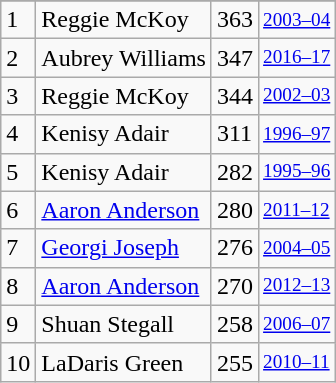<table class="wikitable">
<tr>
</tr>
<tr>
<td>1</td>
<td>Reggie McKoy</td>
<td>363</td>
<td style="font-size:80%;"><a href='#'>2003–04</a></td>
</tr>
<tr>
<td>2</td>
<td>Aubrey Williams</td>
<td>347</td>
<td style="font-size:80%;"><a href='#'>2016–17</a></td>
</tr>
<tr>
<td>3</td>
<td>Reggie McKoy</td>
<td>344</td>
<td style="font-size:80%;"><a href='#'>2002–03</a></td>
</tr>
<tr>
<td>4</td>
<td>Kenisy Adair</td>
<td>311</td>
<td style="font-size:80%;"><a href='#'>1996–97</a></td>
</tr>
<tr>
<td>5</td>
<td>Kenisy Adair</td>
<td>282</td>
<td style="font-size:80%;"><a href='#'>1995–96</a></td>
</tr>
<tr>
<td>6</td>
<td><a href='#'>Aaron Anderson</a></td>
<td>280</td>
<td style="font-size:80%;"><a href='#'>2011–12</a></td>
</tr>
<tr>
<td>7</td>
<td><a href='#'>Georgi Joseph</a></td>
<td>276</td>
<td style="font-size:80%;"><a href='#'>2004–05</a></td>
</tr>
<tr>
<td>8</td>
<td><a href='#'>Aaron Anderson</a></td>
<td>270</td>
<td style="font-size:80%;"><a href='#'>2012–13</a></td>
</tr>
<tr>
<td>9</td>
<td>Shuan Stegall</td>
<td>258</td>
<td style="font-size:80%;"><a href='#'>2006–07</a></td>
</tr>
<tr>
<td>10</td>
<td>LaDaris Green</td>
<td>255</td>
<td style="font-size:80%;"><a href='#'>2010–11</a></td>
</tr>
</table>
